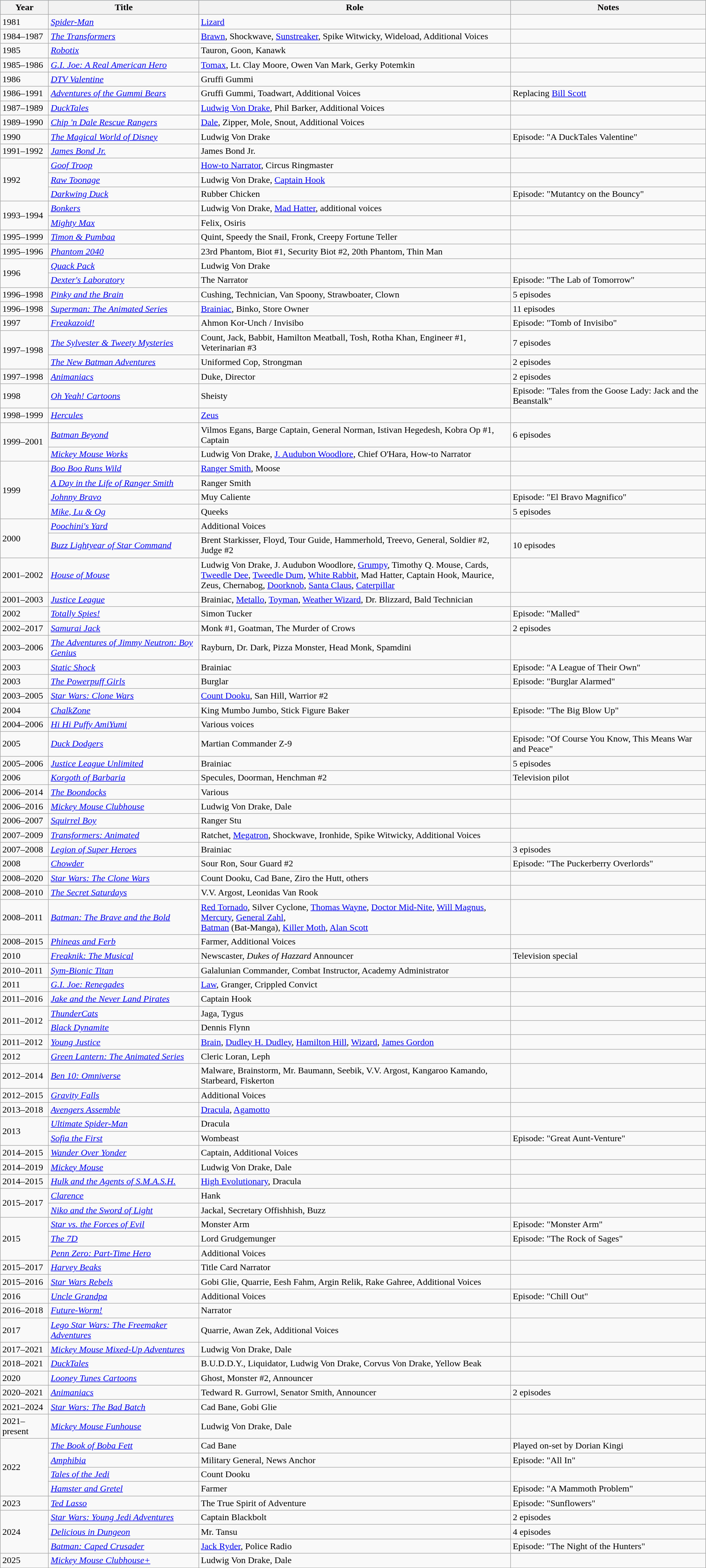<table class="wikitable sortable">
<tr style="background:#b0c4de; text-align:center;">
<th>Year</th>
<th>Title</th>
<th>Role</th>
<th class= "unsortable">Notes</th>
</tr>
<tr>
<td>1981</td>
<td><em><a href='#'>Spider-Man</a></em></td>
<td><a href='#'>Lizard</a></td>
<td></td>
</tr>
<tr>
<td>1984–1987</td>
<td><em><a href='#'>The Transformers</a></em></td>
<td><a href='#'>Brawn</a>, Shockwave, <a href='#'>Sunstreaker</a>, Spike Witwicky, Wideload, Additional Voices</td>
<td></td>
</tr>
<tr>
<td>1985</td>
<td><em><a href='#'>Robotix</a></em></td>
<td>Tauron, Goon, Kanawk</td>
<td></td>
</tr>
<tr>
<td>1985–1986</td>
<td><em><a href='#'>G.I. Joe: A Real American Hero</a></em></td>
<td><a href='#'>Tomax</a>, Lt. Clay Moore, Owen Van Mark, Gerky Potemkin</td>
<td></td>
</tr>
<tr>
<td>1986</td>
<td><em><a href='#'>DTV Valentine</a></em></td>
<td>Gruffi Gummi</td>
<td></td>
</tr>
<tr>
<td>1986–1991</td>
<td><em><a href='#'>Adventures of the Gummi Bears</a></em></td>
<td>Gruffi Gummi, Toadwart, Additional Voices</td>
<td>Replacing <a href='#'>Bill Scott</a></td>
</tr>
<tr>
<td>1987–1989</td>
<td><em><a href='#'>DuckTales</a></em></td>
<td><a href='#'>Ludwig Von Drake</a>, Phil Barker, Additional Voices</td>
<td></td>
</tr>
<tr>
<td>1989–1990</td>
<td><em><a href='#'>Chip 'n Dale Rescue Rangers</a></em></td>
<td><a href='#'>Dale</a>, Zipper, Mole, Snout, Additional Voices</td>
<td></td>
</tr>
<tr>
<td>1990</td>
<td><em><a href='#'>The Magical World of Disney</a></em></td>
<td>Ludwig Von Drake</td>
<td>Episode: "A DuckTales Valentine"</td>
</tr>
<tr>
<td>1991–1992</td>
<td><em><a href='#'>James Bond Jr.</a></em></td>
<td>James Bond Jr.</td>
<td></td>
</tr>
<tr>
<td rowspan="3">1992</td>
<td><em><a href='#'>Goof Troop</a></em></td>
<td><a href='#'>How-to Narrator</a>, Circus Ringmaster</td>
<td></td>
</tr>
<tr>
<td><em><a href='#'>Raw Toonage</a></em></td>
<td>Ludwig Von Drake, <a href='#'>Captain Hook</a></td>
<td></td>
</tr>
<tr>
<td><em><a href='#'>Darkwing Duck</a></em></td>
<td>Rubber Chicken</td>
<td>Episode: "Mutantcy on the Bouncy"</td>
</tr>
<tr>
<td rowspan="2">1993–1994</td>
<td><em><a href='#'>Bonkers</a></em></td>
<td>Ludwig Von Drake, <a href='#'>Mad Hatter</a>, additional voices</td>
<td></td>
</tr>
<tr>
<td><em><a href='#'>Mighty Max</a></em></td>
<td>Felix, Osiris</td>
<td></td>
</tr>
<tr>
<td>1995–1999</td>
<td><em><a href='#'>Timon & Pumbaa</a></em></td>
<td>Quint, Speedy the Snail, Fronk, Creepy Fortune Teller</td>
<td></td>
</tr>
<tr>
<td>1995–1996</td>
<td><em><a href='#'>Phantom 2040</a></em></td>
<td>23rd Phantom, Biot #1, Security Biot #2, 20th Phantom, Thin Man</td>
<td></td>
</tr>
<tr>
<td rowspan="2">1996</td>
<td><em><a href='#'>Quack Pack</a></em></td>
<td>Ludwig Von Drake</td>
<td></td>
</tr>
<tr>
<td><em><a href='#'>Dexter's Laboratory</a></em></td>
<td>The Narrator</td>
<td>Episode: "The Lab of Tomorrow"</td>
</tr>
<tr>
<td>1996–1998</td>
<td><em><a href='#'>Pinky and the Brain</a></em></td>
<td>Cushing, Technician, Van Spoony, Strawboater, Clown</td>
<td>5 episodes</td>
</tr>
<tr>
<td>1996–1998</td>
<td><em><a href='#'>Superman: The Animated Series</a></em></td>
<td><a href='#'>Brainiac</a>, Binko, Store Owner</td>
<td>11 episodes</td>
</tr>
<tr>
<td>1997</td>
<td><em><a href='#'>Freakazoid!</a></em></td>
<td>Ahmon Kor-Unch / Invisibo</td>
<td>Episode: "Tomb of Invisibo"</td>
</tr>
<tr>
<td rowspan="2">1997–1998</td>
<td><em><a href='#'>The Sylvester & Tweety Mysteries</a></em></td>
<td>Count, Jack, Babbit, Hamilton Meatball, Tosh, Rotha Khan, Engineer #1, Veterinarian #3</td>
<td>7 episodes</td>
</tr>
<tr>
<td><em><a href='#'>The New Batman Adventures</a></em></td>
<td>Uniformed Cop, Strongman</td>
<td>2 episodes</td>
</tr>
<tr>
<td>1997–1998</td>
<td><em><a href='#'>Animaniacs</a></em></td>
<td>Duke, Director</td>
<td>2 episodes</td>
</tr>
<tr>
<td>1998</td>
<td><em><a href='#'>Oh Yeah! Cartoons</a></em></td>
<td>Sheisty</td>
<td>Episode: "Tales from the Goose Lady: Jack and the Beanstalk"</td>
</tr>
<tr>
<td>1998–1999</td>
<td><em><a href='#'>Hercules</a></em></td>
<td><a href='#'>Zeus</a></td>
<td></td>
</tr>
<tr>
<td rowspan="2">1999–2001</td>
<td><em><a href='#'>Batman Beyond</a></em></td>
<td>Vilmos Egans, Barge Captain, General Norman, Istivan Hegedesh, Kobra Op #1, Captain</td>
<td>6 episodes</td>
</tr>
<tr>
<td><em><a href='#'>Mickey Mouse Works</a></em></td>
<td>Ludwig Von Drake, <a href='#'>J. Audubon Woodlore</a>, Chief O'Hara, How-to Narrator</td>
<td></td>
</tr>
<tr>
<td rowspan="4">1999</td>
<td><em><a href='#'>Boo Boo Runs Wild</a></em></td>
<td><a href='#'>Ranger Smith</a>, Moose</td>
<td></td>
</tr>
<tr>
<td><em><a href='#'>A Day in the Life of Ranger Smith</a></em></td>
<td>Ranger Smith</td>
<td></td>
</tr>
<tr>
<td><em><a href='#'>Johnny Bravo</a></em></td>
<td>Muy Caliente</td>
<td>Episode: "El Bravo Magnifico"</td>
</tr>
<tr>
<td><em><a href='#'>Mike, Lu & Og</a></em></td>
<td>Queeks</td>
<td>5 episodes</td>
</tr>
<tr>
<td rowspan="2">2000</td>
<td><em><a href='#'>Poochini's Yard</a></em></td>
<td>Additional Voices</td>
<td></td>
</tr>
<tr>
<td><em><a href='#'>Buzz Lightyear of Star Command</a></em></td>
<td>Brent Starkisser, Floyd, Tour Guide, Hammerhold, Treevo, General, Soldier #2, Judge #2</td>
<td>10 episodes</td>
</tr>
<tr>
<td>2001–2002</td>
<td><em><a href='#'>House of Mouse</a></em></td>
<td>Ludwig Von Drake, J. Audubon Woodlore, <a href='#'>Grumpy</a>, Timothy Q. Mouse, Cards,<br><a href='#'>Tweedle Dee</a>, <a href='#'>Tweedle Dum</a>, <a href='#'>White Rabbit</a>, Mad Hatter, Captain Hook, Maurice,<br>Zeus, Chernabog, <a href='#'>Doorknob</a>, <a href='#'>Santa Claus</a>, <a href='#'>Caterpillar</a></td>
<td></td>
</tr>
<tr>
<td>2001–2003</td>
<td><em><a href='#'>Justice League</a></em></td>
<td>Brainiac, <a href='#'>Metallo</a>, <a href='#'>Toyman</a>, <a href='#'>Weather Wizard</a>, Dr. Blizzard, Bald Technician</td>
<td></td>
</tr>
<tr>
<td>2002</td>
<td><em><a href='#'>Totally Spies!</a></em></td>
<td>Simon Tucker</td>
<td>Episode: "Malled"</td>
</tr>
<tr>
<td>2002–2017</td>
<td><em><a href='#'>Samurai Jack</a></em></td>
<td>Monk #1, Goatman, The Murder of Crows</td>
<td>2 episodes</td>
</tr>
<tr>
<td>2003–2006</td>
<td><em><a href='#'>The Adventures of Jimmy Neutron: Boy Genius</a></em></td>
<td>Rayburn, Dr. Dark, Pizza Monster, Head Monk, Spamdini</td>
<td></td>
</tr>
<tr>
<td>2003</td>
<td><em><a href='#'>Static Shock</a></em></td>
<td>Brainiac</td>
<td>Episode: "A League of Their Own"</td>
</tr>
<tr>
<td>2003</td>
<td><em><a href='#'>The Powerpuff Girls</a></em></td>
<td>Burglar</td>
<td>Episode: "Burglar Alarmed"</td>
</tr>
<tr>
<td>2003–2005</td>
<td><em><a href='#'>Star Wars: Clone Wars</a></em></td>
<td><a href='#'>Count Dooku</a>, San Hill, Warrior #2</td>
<td></td>
</tr>
<tr>
<td>2004</td>
<td><em><a href='#'>ChalkZone</a></em></td>
<td>King Mumbo Jumbo, Stick Figure Baker</td>
<td>Episode: "The Big Blow Up"</td>
</tr>
<tr>
<td>2004–2006</td>
<td><em><a href='#'>Hi Hi Puffy AmiYumi</a></em></td>
<td>Various voices</td>
<td></td>
</tr>
<tr>
<td>2005</td>
<td><em><a href='#'>Duck Dodgers</a></em></td>
<td>Martian Commander Z-9</td>
<td>Episode: "Of Course You Know, This Means War and Peace"</td>
</tr>
<tr>
<td>2005–2006</td>
<td><em><a href='#'>Justice League Unlimited</a></em></td>
<td>Brainiac</td>
<td>5 episodes</td>
</tr>
<tr>
<td>2006</td>
<td><em><a href='#'>Korgoth of Barbaria</a></em></td>
<td>Specules, Doorman, Henchman #2</td>
<td>Television pilot</td>
</tr>
<tr>
<td>2006–2014</td>
<td><em><a href='#'>The Boondocks</a></em></td>
<td>Various</td>
<td></td>
</tr>
<tr>
<td>2006–2016</td>
<td><em><a href='#'>Mickey Mouse Clubhouse</a></em></td>
<td>Ludwig Von Drake, Dale</td>
<td></td>
</tr>
<tr>
<td>2006–2007</td>
<td><em><a href='#'>Squirrel Boy</a></em></td>
<td>Ranger Stu</td>
<td></td>
</tr>
<tr>
<td>2007–2009</td>
<td><em><a href='#'>Transformers: Animated</a></em></td>
<td>Ratchet, <a href='#'>Megatron</a>, Shockwave, Ironhide, Spike Witwicky, Additional Voices</td>
<td></td>
</tr>
<tr>
<td>2007–2008</td>
<td><em><a href='#'>Legion of Super Heroes</a></em></td>
<td>Brainiac</td>
<td>3 episodes</td>
</tr>
<tr>
<td>2008</td>
<td><em><a href='#'>Chowder</a></em></td>
<td>Sour Ron, Sour Guard #2</td>
<td>Episode: "The Puckerberry Overlords"</td>
</tr>
<tr>
<td>2008–2020</td>
<td><em><a href='#'>Star Wars: The Clone Wars</a></em></td>
<td>Count Dooku, Cad Bane, Ziro the Hutt, others</td>
<td></td>
</tr>
<tr>
<td>2008–2010</td>
<td><em><a href='#'>The Secret Saturdays</a></em></td>
<td>V.V. Argost, Leonidas Van Rook</td>
<td></td>
</tr>
<tr>
<td>2008–2011</td>
<td><em><a href='#'>Batman: The Brave and the Bold</a></em></td>
<td><a href='#'>Red Tornado</a>, Silver Cyclone, <a href='#'>Thomas Wayne</a>, <a href='#'>Doctor Mid-Nite</a>, <a href='#'>Will Magnus</a>, <a href='#'>Mercury</a>, <a href='#'>General Zahl</a>,<br><a href='#'>Batman</a> (Bat-Manga), <a href='#'>Killer Moth</a>, <a href='#'>Alan Scott</a></td>
<td></td>
</tr>
<tr>
<td>2008–2015</td>
<td><em><a href='#'>Phineas and Ferb</a></em></td>
<td>Farmer, Additional Voices</td>
<td></td>
</tr>
<tr>
<td>2010</td>
<td><em><a href='#'>Freaknik: The Musical</a></em></td>
<td>Newscaster, <em>Dukes of Hazzard</em> Announcer</td>
<td>Television special</td>
</tr>
<tr>
<td>2010–2011</td>
<td><em><a href='#'>Sym-Bionic Titan</a></em></td>
<td>Galalunian Commander, Combat Instructor, Academy Administrator</td>
<td></td>
</tr>
<tr>
<td>2011</td>
<td><em><a href='#'>G.I. Joe: Renegades</a></em></td>
<td><a href='#'>Law</a>, Granger, Crippled Convict</td>
<td></td>
</tr>
<tr>
<td>2011–2016</td>
<td><em><a href='#'>Jake and the Never Land Pirates</a></em></td>
<td>Captain Hook</td>
<td></td>
</tr>
<tr>
<td rowspan="2">2011–2012</td>
<td><em><a href='#'>ThunderCats</a></em></td>
<td>Jaga, Tygus</td>
<td></td>
</tr>
<tr>
<td><em><a href='#'>Black Dynamite</a></em></td>
<td>Dennis Flynn</td>
<td></td>
</tr>
<tr>
<td>2011–2012</td>
<td><em><a href='#'>Young Justice</a></em></td>
<td><a href='#'>Brain</a>, <a href='#'>Dudley H. Dudley</a>, <a href='#'>Hamilton Hill</a>, <a href='#'>Wizard</a>, <a href='#'>James Gordon</a></td>
<td></td>
</tr>
<tr>
<td>2012</td>
<td><em><a href='#'>Green Lantern: The Animated Series</a></em></td>
<td>Cleric Loran, Leph</td>
<td></td>
</tr>
<tr>
<td>2012–2014</td>
<td><em><a href='#'>Ben 10: Omniverse</a></em></td>
<td>Malware, Brainstorm, Mr. Baumann, Seebik, V.V. Argost, Kangaroo Kamando, Starbeard, Fiskerton</td>
<td></td>
</tr>
<tr>
<td>2012–2015</td>
<td><em><a href='#'>Gravity Falls</a></em></td>
<td>Additional Voices</td>
<td></td>
</tr>
<tr>
<td>2013–2018</td>
<td><em><a href='#'>Avengers Assemble</a></em></td>
<td><a href='#'>Dracula</a>, <a href='#'>Agamotto</a></td>
<td></td>
</tr>
<tr>
<td rowspan="2">2013</td>
<td><em><a href='#'>Ultimate Spider-Man</a></em></td>
<td>Dracula</td>
<td></td>
</tr>
<tr>
<td><em><a href='#'>Sofia the First</a></em></td>
<td>Wombeast</td>
<td>Episode: "Great Aunt-Venture"</td>
</tr>
<tr>
<td>2014–2015</td>
<td><em><a href='#'>Wander Over Yonder</a></em></td>
<td>Captain, Additional Voices</td>
<td></td>
</tr>
<tr>
<td>2014–2019</td>
<td><em><a href='#'>Mickey Mouse</a></em></td>
<td>Ludwig Von Drake, Dale</td>
<td></td>
</tr>
<tr>
<td>2014–2015</td>
<td><em><a href='#'>Hulk and the Agents of S.M.A.S.H.</a></em></td>
<td><a href='#'>High Evolutionary</a>, Dracula</td>
<td></td>
</tr>
<tr>
<td rowspan="2">2015–2017</td>
<td><a href='#'><em>Clarence</em></a></td>
<td>Hank</td>
<td></td>
</tr>
<tr>
<td><em><a href='#'>Niko and the Sword of Light</a></em></td>
<td>Jackal, Secretary Offishhish, Buzz</td>
<td></td>
</tr>
<tr>
<td rowspan="3">2015</td>
<td><em><a href='#'>Star vs. the Forces of Evil</a></em></td>
<td>Monster Arm</td>
<td>Episode: "Monster Arm"</td>
</tr>
<tr>
<td><em><a href='#'>The 7D</a></em></td>
<td>Lord Grudgemunger</td>
<td>Episode: "The Rock of Sages"</td>
</tr>
<tr>
<td><em><a href='#'>Penn Zero: Part-Time Hero</a></em></td>
<td>Additional Voices</td>
<td></td>
</tr>
<tr>
<td>2015–2017</td>
<td><em><a href='#'>Harvey Beaks</a></em></td>
<td>Title Card Narrator</td>
<td></td>
</tr>
<tr>
<td>2015–2016</td>
<td><em><a href='#'>Star Wars Rebels</a></em></td>
<td>Gobi Glie, Quarrie, Eesh Fahm, Argin Relik, Rake Gahree, Additional Voices</td>
<td></td>
</tr>
<tr>
<td>2016</td>
<td><em><a href='#'>Uncle Grandpa</a></em></td>
<td>Additional Voices</td>
<td>Episode: "Chill Out"</td>
</tr>
<tr>
<td>2016–2018</td>
<td><em><a href='#'>Future-Worm!</a></em></td>
<td>Narrator</td>
<td></td>
</tr>
<tr>
<td>2017</td>
<td><em><a href='#'>Lego Star Wars: The Freemaker Adventures</a></em></td>
<td>Quarrie, Awan Zek, Additional Voices</td>
<td></td>
</tr>
<tr>
<td>2017–2021</td>
<td><em><a href='#'>Mickey Mouse Mixed-Up Adventures</a></em></td>
<td>Ludwig Von Drake, Dale</td>
<td></td>
</tr>
<tr>
<td>2018–2021</td>
<td><em><a href='#'>DuckTales</a></em></td>
<td>B.U.D.D.Y., Liquidator, Ludwig Von Drake, Corvus Von Drake, Yellow Beak</td>
<td></td>
</tr>
<tr>
<td>2020</td>
<td><em><a href='#'>Looney Tunes Cartoons</a></em></td>
<td>Ghost, Monster #2, Announcer</td>
<td></td>
</tr>
<tr>
<td>2020–2021</td>
<td><em><a href='#'>Animaniacs</a></em></td>
<td>Tedward R. Gurrowl, Senator Smith, Announcer</td>
<td>2 episodes</td>
</tr>
<tr>
<td>2021–2024</td>
<td><em><a href='#'>Star Wars: The Bad Batch</a></em></td>
<td>Cad Bane, Gobi Glie</td>
<td></td>
</tr>
<tr>
<td>2021–present</td>
<td><em><a href='#'>Mickey Mouse Funhouse</a></em></td>
<td>Ludwig Von Drake, Dale</td>
<td></td>
</tr>
<tr>
<td rowspan="4">2022</td>
<td><em><a href='#'>The Book of Boba Fett</a></em></td>
<td>Cad Bane</td>
<td>Played on-set by Dorian Kingi</td>
</tr>
<tr>
<td><em><a href='#'>Amphibia</a></em></td>
<td>Military General, News Anchor</td>
<td>Episode: "All In"</td>
</tr>
<tr>
<td><em><a href='#'>Tales of the Jedi</a></em></td>
<td>Count Dooku</td>
<td></td>
</tr>
<tr>
<td><em><a href='#'>Hamster and Gretel</a></em></td>
<td>Farmer</td>
<td>Episode: "A Mammoth Problem"</td>
</tr>
<tr>
<td>2023</td>
<td><em><a href='#'>Ted Lasso</a></em></td>
<td>The True Spirit of Adventure</td>
<td>Episode: "Sunflowers"</td>
</tr>
<tr>
<td rowspan="3">2024</td>
<td><em><a href='#'>Star Wars: Young Jedi Adventures</a></em></td>
<td>Captain Blackbolt</td>
<td>2 episodes</td>
</tr>
<tr>
<td><em><a href='#'>Delicious in Dungeon</a></em></td>
<td>Mr. Tansu</td>
<td>4 episodes</td>
</tr>
<tr>
<td><em><a href='#'>Batman: Caped Crusader</a></em></td>
<td><a href='#'>Jack Ryder</a>, Police Radio</td>
<td>Episode: "The Night of the Hunters"</td>
</tr>
<tr>
<td>2025</td>
<td><em><a href='#'>Mickey Mouse Clubhouse+</a></em></td>
<td>Ludwig Von Drake, Dale</td>
<td></td>
</tr>
</table>
